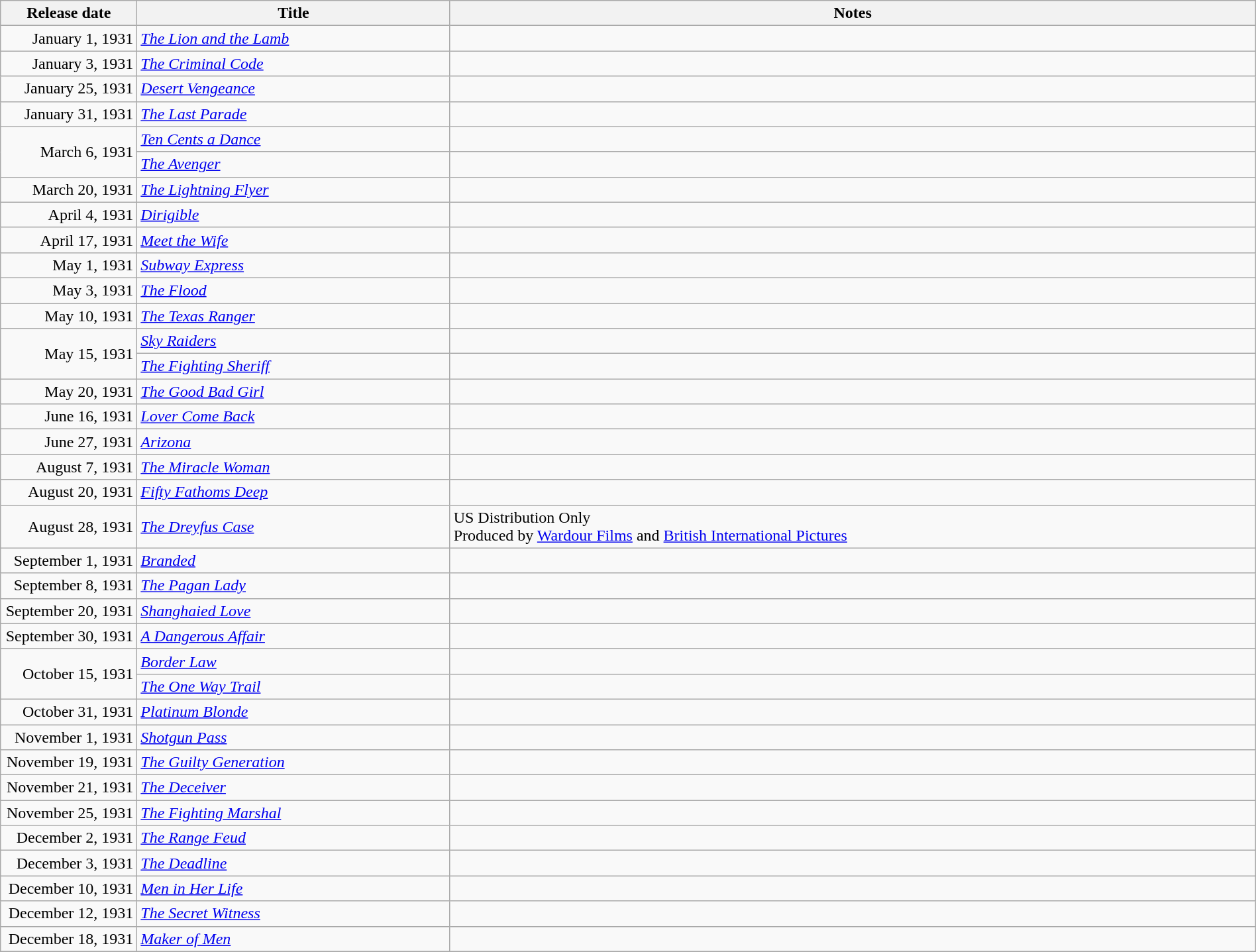<table class="wikitable sortable" style="width:100%;">
<tr>
<th scope="col" style="width:130px;">Release date</th>
<th>Title</th>
<th>Notes</th>
</tr>
<tr>
<td style="text-align:right;">January 1, 1931</td>
<td><em><a href='#'>The Lion and the Lamb</a></em></td>
<td></td>
</tr>
<tr>
<td style="text-align:right;">January 3, 1931</td>
<td><em><a href='#'>The Criminal Code</a></em></td>
<td></td>
</tr>
<tr>
<td style="text-align:right;">January 25, 1931</td>
<td><em><a href='#'>Desert Vengeance</a></em></td>
<td></td>
</tr>
<tr>
<td style="text-align:right;">January 31, 1931</td>
<td><em><a href='#'>The Last Parade</a></em></td>
<td></td>
</tr>
<tr>
<td style="text-align:right;" rowspan="2">March 6, 1931</td>
<td><em><a href='#'>Ten Cents a Dance</a></em></td>
<td></td>
</tr>
<tr>
<td><em><a href='#'>The Avenger</a></em></td>
<td></td>
</tr>
<tr>
<td style="text-align:right;">March 20, 1931</td>
<td><em><a href='#'>The Lightning Flyer</a></em></td>
<td></td>
</tr>
<tr>
<td style="text-align:right;">April 4, 1931</td>
<td><em><a href='#'>Dirigible</a></em></td>
<td></td>
</tr>
<tr>
<td style="text-align:right;">April 17, 1931</td>
<td><em><a href='#'>Meet the Wife</a></em></td>
<td></td>
</tr>
<tr>
<td style="text-align:right;">May 1, 1931</td>
<td><em><a href='#'>Subway Express</a></em></td>
<td></td>
</tr>
<tr>
<td style="text-align:right;">May 3, 1931</td>
<td><em><a href='#'>The Flood</a></em></td>
<td></td>
</tr>
<tr>
<td style="text-align:right;">May 10, 1931</td>
<td><em><a href='#'>The Texas Ranger</a></em></td>
<td></td>
</tr>
<tr>
<td style="text-align:right;" rowspan="2">May 15, 1931</td>
<td><em><a href='#'>Sky Raiders</a></em></td>
<td></td>
</tr>
<tr>
<td><em><a href='#'>The Fighting Sheriff</a></em></td>
<td></td>
</tr>
<tr>
<td style="text-align:right;">May 20, 1931</td>
<td><em><a href='#'>The Good Bad Girl</a></em></td>
<td></td>
</tr>
<tr>
<td style="text-align:right;">June 16, 1931</td>
<td><em><a href='#'>Lover Come Back</a></em></td>
<td></td>
</tr>
<tr>
<td style="text-align:right;">June 27, 1931</td>
<td><em><a href='#'>Arizona</a></em></td>
<td></td>
</tr>
<tr>
<td style="text-align:right;">August 7, 1931</td>
<td><em><a href='#'>The Miracle Woman</a></em></td>
<td></td>
</tr>
<tr>
<td style="text-align:right;">August 20, 1931</td>
<td><em><a href='#'>Fifty Fathoms Deep</a></em></td>
<td></td>
</tr>
<tr>
<td style="text-align:right;">August 28, 1931</td>
<td><em><a href='#'>The Dreyfus Case</a></em></td>
<td>US Distribution Only<br> Produced by <a href='#'>Wardour Films</a> and <a href='#'>British International Pictures</a></td>
</tr>
<tr>
<td style="text-align:right;">September 1, 1931</td>
<td><em><a href='#'>Branded</a></em></td>
<td></td>
</tr>
<tr>
<td style="text-align:right;">September 8, 1931</td>
<td><em><a href='#'>The Pagan Lady</a></em></td>
<td></td>
</tr>
<tr>
<td style="text-align:right;">September 20, 1931</td>
<td><em><a href='#'>Shanghaied Love</a></em></td>
<td></td>
</tr>
<tr>
<td style="text-align:right;">September 30, 1931</td>
<td><em><a href='#'>A Dangerous Affair</a></em></td>
<td></td>
</tr>
<tr>
<td rowspan="2" style="text-align:right;">October 15, 1931</td>
<td><em><a href='#'>Border Law</a></em></td>
<td></td>
</tr>
<tr>
<td><em><a href='#'>The One Way Trail</a></em></td>
<td></td>
</tr>
<tr>
<td style="text-align:right;">October 31, 1931</td>
<td><em><a href='#'>Platinum Blonde</a></em></td>
<td></td>
</tr>
<tr>
<td style="text-align:right;">November 1, 1931</td>
<td><em><a href='#'>Shotgun Pass</a></em></td>
<td></td>
</tr>
<tr>
<td style="text-align:right;">November 19, 1931</td>
<td><em><a href='#'>The Guilty Generation</a></em></td>
<td></td>
</tr>
<tr>
<td style="text-align:right;">November 21, 1931</td>
<td><em><a href='#'>The Deceiver</a></em></td>
<td></td>
</tr>
<tr>
<td style="text-align:right;">November 25, 1931</td>
<td><em><a href='#'>The Fighting Marshal</a></em></td>
<td></td>
</tr>
<tr>
<td style="text-align:right;">December 2, 1931</td>
<td><em><a href='#'>The Range Feud</a></em></td>
<td></td>
</tr>
<tr>
<td style="text-align:right;">December 3, 1931</td>
<td><em><a href='#'>The Deadline</a></em></td>
<td></td>
</tr>
<tr>
<td style="text-align:right;">December 10, 1931</td>
<td><em><a href='#'>Men in Her Life</a></em></td>
<td></td>
</tr>
<tr>
<td style="text-align:right;">December 12, 1931</td>
<td><em><a href='#'>The Secret Witness</a></em></td>
<td></td>
</tr>
<tr>
<td style="text-align:right;">December 18, 1931</td>
<td><em><a href='#'>Maker of Men</a></em></td>
<td></td>
</tr>
<tr>
</tr>
</table>
